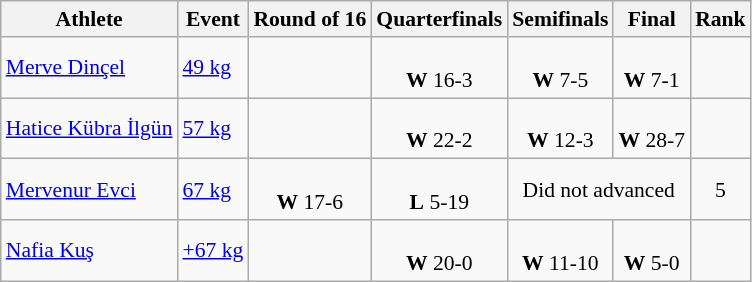<table class=wikitable style="font-size:90%; text-align:center">
<tr>
<th>Athlete</th>
<th>Event</th>
<th>Round of 16</th>
<th>Quarterfinals</th>
<th>Semifinals</th>
<th>Final</th>
<th>Rank</th>
</tr>
<tr>
<td align=left><a href='#'>Merve Dinçel</a></td>
<td align=left><a href='#'> 49 kg</a></td>
<td></td>
<td><br><strong>W</strong> 16-3</td>
<td><br><strong>W</strong> 7-5</td>
<td><br><strong>W</strong> 7-1</td>
<td></td>
</tr>
<tr>
<td align=left><a href='#'>Hatice Kübra İlgün</a></td>
<td align=left><a href='#'>57 kg</a></td>
<td></td>
<td><br><strong>W</strong> 22-2</td>
<td><br><strong>W</strong> 12-3</td>
<td><br><strong>W</strong> 28-7</td>
<td></td>
</tr>
<tr>
<td align=left><a href='#'>Mervenur Evci</a></td>
<td align=left><a href='#'> 67 kg</a></td>
<td><br><strong>W</strong> 17-6</td>
<td><br><strong>L</strong> 5-19</td>
<td colspan=2 align=center>Did not advanced</td>
<td>5</td>
</tr>
<tr>
<td align=left><a href='#'>Nafia Kuş</a></td>
<td align=left><a href='#'>+67 kg</a></td>
<td></td>
<td><br><strong>W</strong> 20-0</td>
<td><br><strong>W</strong> 11-10</td>
<td><br><strong>W</strong> 5-0</td>
<td></td>
</tr>
</table>
